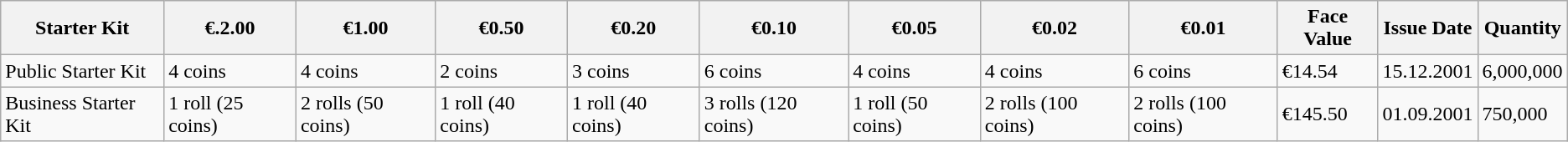<table class="wikitable">
<tr>
<th>Starter Kit</th>
<th>€.2.00</th>
<th>€1.00</th>
<th>€0.50</th>
<th>€0.20</th>
<th>€0.10</th>
<th>€0.05</th>
<th>€0.02</th>
<th>€0.01</th>
<th>Face Value</th>
<th>Issue Date</th>
<th>Quantity</th>
</tr>
<tr>
<td>Public Starter Kit</td>
<td>4 coins</td>
<td>4 coins</td>
<td>2 coins</td>
<td>3 coins</td>
<td>6 coins</td>
<td>4 coins</td>
<td>4 coins</td>
<td>6 coins</td>
<td>€14.54</td>
<td>15.12.2001</td>
<td>6,000,000</td>
</tr>
<tr>
<td>Business Starter Kit</td>
<td>1 roll (25 coins)</td>
<td>2 rolls (50 coins)</td>
<td>1 roll (40 coins)</td>
<td>1 roll (40 coins)</td>
<td>3 rolls (120 coins)</td>
<td>1 roll (50 coins)</td>
<td>2 rolls (100 coins)</td>
<td>2 rolls (100 coins)</td>
<td>€145.50</td>
<td>01.09.2001</td>
<td>750,000</td>
</tr>
</table>
